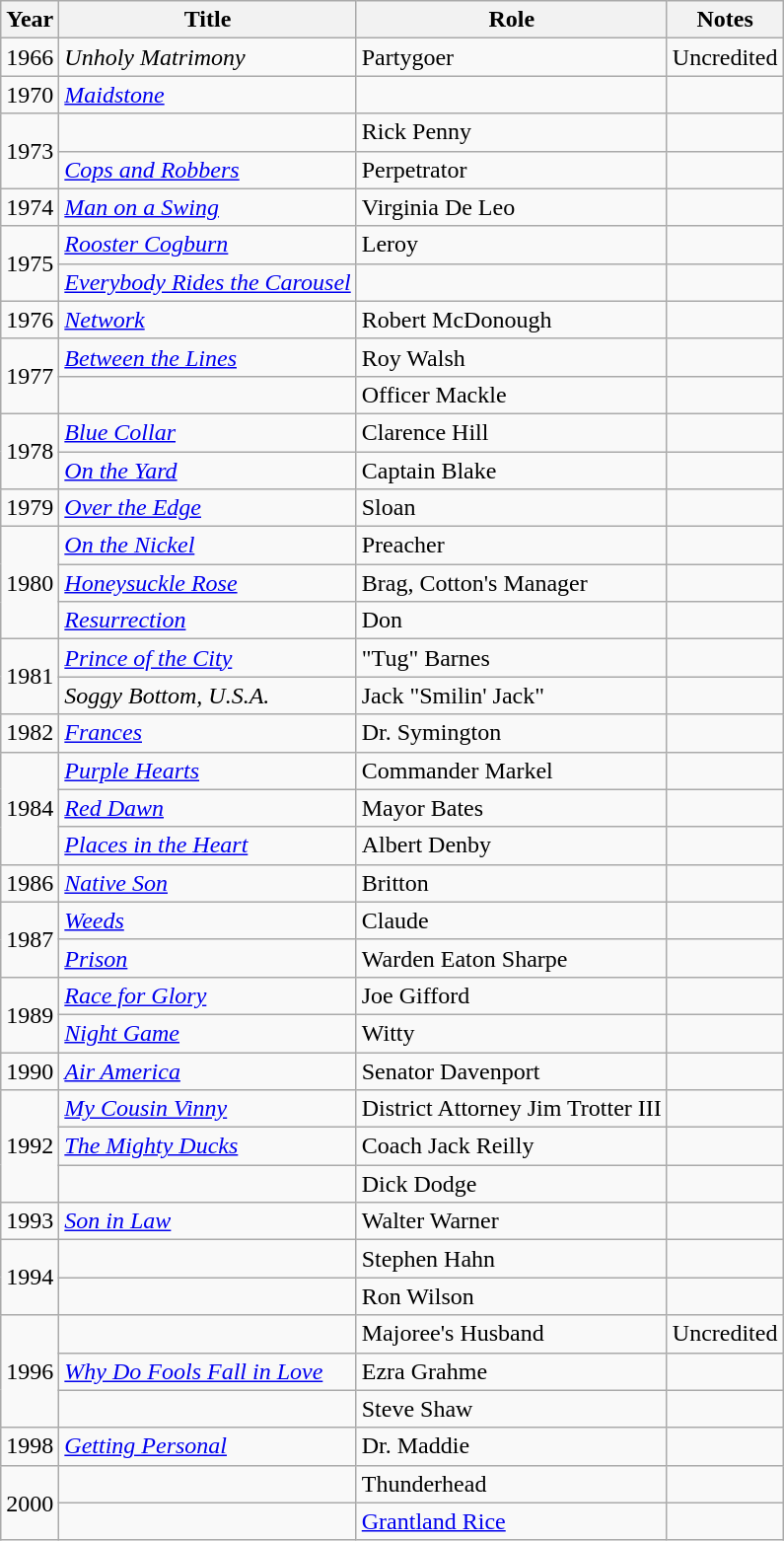<table class="wikitable sortable">
<tr>
<th>Year</th>
<th>Title</th>
<th>Role</th>
<th class = "unsortable">Notes</th>
</tr>
<tr>
<td>1966</td>
<td><em>Unholy Matrimony</em></td>
<td>Partygoer</td>
<td>Uncredited</td>
</tr>
<tr>
<td>1970</td>
<td><em><a href='#'>Maidstone</a></em></td>
<td></td>
<td></td>
</tr>
<tr>
<td rowspan="2">1973</td>
<td><em></em></td>
<td>Rick Penny</td>
<td></td>
</tr>
<tr>
<td><em><a href='#'>Cops and Robbers</a></em></td>
<td>Perpetrator</td>
<td></td>
</tr>
<tr>
<td>1974</td>
<td><em><a href='#'>Man on a Swing</a></em></td>
<td>Virginia De Leo</td>
<td></td>
</tr>
<tr>
<td rowspan="2">1975</td>
<td><em><a href='#'>Rooster Cogburn</a></em></td>
<td>Leroy</td>
<td></td>
</tr>
<tr>
<td><em><a href='#'>Everybody Rides the Carousel</a></em></td>
<td></td>
<td></td>
</tr>
<tr>
<td>1976</td>
<td><em><a href='#'>Network</a></em></td>
<td>Robert McDonough</td>
<td></td>
</tr>
<tr>
<td rowspan="2">1977</td>
<td><em><a href='#'>Between the Lines</a></em></td>
<td>Roy Walsh</td>
<td></td>
</tr>
<tr>
<td><em></em></td>
<td>Officer Mackle</td>
<td></td>
</tr>
<tr>
<td rowspan="2">1978</td>
<td><em><a href='#'>Blue Collar</a></em></td>
<td>Clarence Hill</td>
<td></td>
</tr>
<tr>
<td><em><a href='#'>On the Yard</a></em></td>
<td>Captain Blake</td>
<td></td>
</tr>
<tr>
<td>1979</td>
<td><em><a href='#'>Over the Edge</a></em></td>
<td>Sloan</td>
<td></td>
</tr>
<tr>
<td rowspan="3">1980</td>
<td><em><a href='#'>On the Nickel</a></em></td>
<td>Preacher</td>
<td></td>
</tr>
<tr>
<td><em><a href='#'>Honeysuckle Rose</a></em></td>
<td>Brag, Cotton's Manager</td>
<td></td>
</tr>
<tr>
<td><em><a href='#'>Resurrection</a></em></td>
<td>Don</td>
<td></td>
</tr>
<tr>
<td rowspan="2">1981</td>
<td><em><a href='#'>Prince of the City</a></em></td>
<td>"Tug" Barnes</td>
<td></td>
</tr>
<tr>
<td><em>Soggy Bottom, U.S.A.</em></td>
<td>Jack "Smilin' Jack"</td>
<td></td>
</tr>
<tr>
<td>1982</td>
<td><em><a href='#'>Frances</a></em></td>
<td>Dr. Symington</td>
<td></td>
</tr>
<tr>
<td rowspan="3">1984</td>
<td><em><a href='#'>Purple Hearts</a></em></td>
<td>Commander Markel</td>
<td></td>
</tr>
<tr>
<td><em><a href='#'>Red Dawn</a></em></td>
<td>Mayor Bates</td>
<td></td>
</tr>
<tr>
<td><em><a href='#'>Places in the Heart</a></em></td>
<td>Albert Denby</td>
<td></td>
</tr>
<tr>
<td>1986</td>
<td><em><a href='#'>Native Son</a></em></td>
<td>Britton</td>
<td></td>
</tr>
<tr>
<td rowspan="2">1987</td>
<td><em><a href='#'>Weeds</a></em></td>
<td>Claude</td>
<td></td>
</tr>
<tr>
<td><em><a href='#'>Prison</a></em></td>
<td>Warden Eaton Sharpe</td>
<td></td>
</tr>
<tr>
<td rowspan="2">1989</td>
<td><em> <a href='#'>Race for Glory</a></em></td>
<td>Joe Gifford</td>
<td></td>
</tr>
<tr>
<td><em><a href='#'>Night Game</a></em></td>
<td>Witty</td>
<td></td>
</tr>
<tr>
<td>1990</td>
<td><em><a href='#'>Air America</a></em></td>
<td>Senator Davenport</td>
<td></td>
</tr>
<tr>
<td rowspan="3">1992</td>
<td><em><a href='#'>My Cousin Vinny</a></em></td>
<td>District Attorney Jim Trotter III</td>
<td></td>
</tr>
<tr>
<td><em><a href='#'>The Mighty Ducks</a></em></td>
<td>Coach Jack Reilly</td>
<td></td>
</tr>
<tr>
<td><em></em></td>
<td>Dick Dodge</td>
<td></td>
</tr>
<tr>
<td>1993</td>
<td><em><a href='#'>Son in Law</a></em></td>
<td>Walter Warner</td>
<td></td>
</tr>
<tr>
<td rowspan="2">1994</td>
<td><em></em></td>
<td>Stephen Hahn</td>
<td></td>
</tr>
<tr>
<td><em></em></td>
<td>Ron Wilson</td>
<td></td>
</tr>
<tr>
<td rowspan="3">1996</td>
<td><em></em></td>
<td>Majoree's Husband</td>
<td>Uncredited</td>
</tr>
<tr>
<td><em><a href='#'>Why Do Fools Fall in Love</a></em></td>
<td>Ezra Grahme</td>
<td></td>
</tr>
<tr>
<td><em></em></td>
<td>Steve Shaw</td>
<td></td>
</tr>
<tr>
<td>1998</td>
<td><em><a href='#'>Getting Personal</a></em></td>
<td>Dr. Maddie</td>
<td></td>
</tr>
<tr>
<td rowspan="2">2000</td>
<td><em></em></td>
<td>Thunderhead</td>
<td></td>
</tr>
<tr>
<td><em></em></td>
<td><a href='#'>Grantland Rice</a></td>
<td></td>
</tr>
</table>
